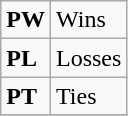<table class="wikitable">
<tr>
<td><strong>PW</strong></td>
<td>Wins</td>
</tr>
<tr>
<td><strong>PL</strong></td>
<td>Losses</td>
</tr>
<tr>
<td><strong>PT</strong></td>
<td>Ties</td>
</tr>
<tr>
</tr>
</table>
